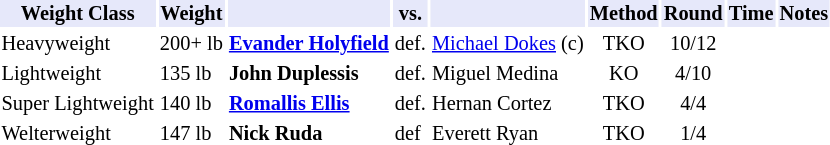<table class="toccolours" style="font-size: 85%;">
<tr>
<th style="background:#e6e8fa; color:#000; text-align:center;">Weight Class</th>
<th style="background:#e6e8fa; color:#000; text-align:center;">Weight</th>
<th style="background:#e6e8fa; color:#000; text-align:center;"></th>
<th style="background:#e6e8fa; color:#000; text-align:center;">vs.</th>
<th style="background:#e6e8fa; color:#000; text-align:center;"></th>
<th style="background:#e6e8fa; color:#000; text-align:center;">Method</th>
<th style="background:#e6e8fa; color:#000; text-align:center;">Round</th>
<th style="background:#e6e8fa; color:#000; text-align:center;">Time</th>
<th style="background:#e6e8fa; color:#000; text-align:center;">Notes</th>
</tr>
<tr>
<td>Heavyweight</td>
<td>200+ lb</td>
<td><strong><a href='#'>Evander Holyfield</a></strong></td>
<td>def.</td>
<td><a href='#'>Michael Dokes</a> (c)</td>
<td align=center>TKO</td>
<td align=center>10/12</td>
<td align=center></td>
<td></td>
</tr>
<tr>
<td>Lightweight</td>
<td>135 lb</td>
<td><strong>John Duplessis</strong></td>
<td>def.</td>
<td>Miguel Medina</td>
<td align=center>KO</td>
<td align=center>4/10</td>
<td align=center></td>
</tr>
<tr>
<td>Super Lightweight</td>
<td>140 lb</td>
<td><strong><a href='#'>Romallis Ellis</a></strong></td>
<td>def.</td>
<td>Hernan Cortez</td>
<td align=center>TKO</td>
<td align=center>4/4</td>
<td align=center></td>
</tr>
<tr>
<td>Welterweight</td>
<td>147 lb</td>
<td><strong>Nick Ruda</strong></td>
<td>def</td>
<td>Everett Ryan</td>
<td align=center>TKO</td>
<td align=center>1/4</td>
<td align=center></td>
</tr>
</table>
